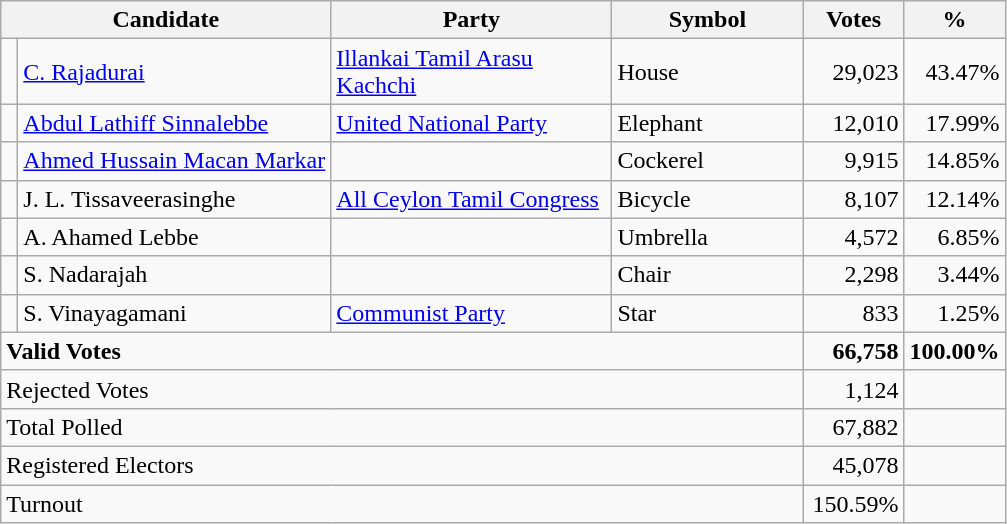<table class="wikitable" border="1" style="text-align:right;">
<tr>
<th align=left colspan=2 width="180">Candidate</th>
<th align=left width="180">Party</th>
<th align=left width="120">Symbol</th>
<th align=left width="60">Votes</th>
<th align=left width="60">%</th>
</tr>
<tr>
<td bgcolor=> </td>
<td align=left><a href='#'>C. Rajadurai</a></td>
<td align=left><a href='#'>Illankai Tamil Arasu Kachchi</a></td>
<td align=left>House</td>
<td>29,023</td>
<td>43.47%</td>
</tr>
<tr>
<td bgcolor=> </td>
<td align=left><a href='#'>Abdul Lathiff Sinnalebbe</a></td>
<td align=left><a href='#'>United National Party</a></td>
<td align=left>Elephant</td>
<td>12,010</td>
<td>17.99%</td>
</tr>
<tr>
<td></td>
<td align=left><a href='#'>Ahmed Hussain Macan Markar</a></td>
<td></td>
<td align=left>Cockerel</td>
<td>9,915</td>
<td>14.85%</td>
</tr>
<tr>
<td bgcolor=> </td>
<td align=left>J. L. Tissaveerasinghe</td>
<td align=left><a href='#'>All Ceylon Tamil Congress</a></td>
<td align=left>Bicycle</td>
<td>8,107</td>
<td>12.14%</td>
</tr>
<tr>
<td></td>
<td align=left>A. Ahamed Lebbe</td>
<td></td>
<td align=left>Umbrella</td>
<td>4,572</td>
<td>6.85%</td>
</tr>
<tr>
<td></td>
<td align=left>S. Nadarajah</td>
<td></td>
<td align=left>Chair</td>
<td>2,298</td>
<td>3.44%</td>
</tr>
<tr>
<td bgcolor=> </td>
<td align=left>S. Vinayagamani</td>
<td align=left><a href='#'>Communist Party</a></td>
<td align=left>Star</td>
<td>833</td>
<td>1.25%</td>
</tr>
<tr>
<td align=left colspan=4><strong>Valid Votes</strong></td>
<td><strong>66,758</strong></td>
<td><strong>100.00%</strong></td>
</tr>
<tr>
<td align=left colspan=4>Rejected Votes</td>
<td>1,124</td>
<td></td>
</tr>
<tr>
<td align=left colspan=4>Total Polled</td>
<td>67,882</td>
<td></td>
</tr>
<tr>
<td align=left colspan=4>Registered Electors</td>
<td>45,078</td>
<td></td>
</tr>
<tr>
<td align=left colspan=4>Turnout</td>
<td>150.59%</td>
<td></td>
</tr>
</table>
